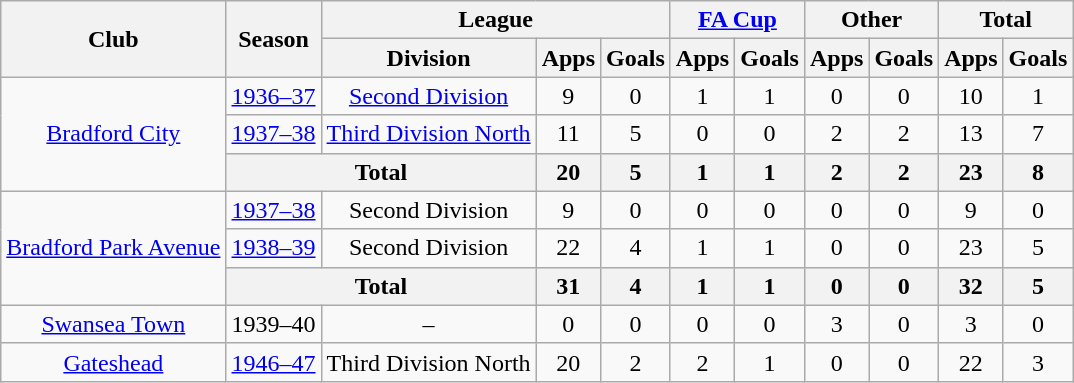<table class="wikitable" style="text-align:center">
<tr>
<th rowspan="2">Club</th>
<th rowspan="2">Season</th>
<th colspan="3">League</th>
<th colspan="2"><a href='#'>FA Cup</a></th>
<th colspan="2">Other</th>
<th colspan="2">Total</th>
</tr>
<tr>
<th>Division</th>
<th>Apps</th>
<th>Goals</th>
<th>Apps</th>
<th>Goals</th>
<th>Apps</th>
<th>Goals</th>
<th>Apps</th>
<th>Goals</th>
</tr>
<tr>
<td rowspan="3"><a href='#'>Bradford City</a></td>
<td><a href='#'>1936–37</a></td>
<td><a href='#'>Second Division</a></td>
<td>9</td>
<td>0</td>
<td>1</td>
<td>1</td>
<td>0</td>
<td>0</td>
<td>10</td>
<td>1</td>
</tr>
<tr>
<td><a href='#'>1937–38</a></td>
<td><a href='#'>Third Division North</a></td>
<td>11</td>
<td>5</td>
<td>0</td>
<td>0</td>
<td>2</td>
<td>2</td>
<td>13</td>
<td>7</td>
</tr>
<tr>
<th colspan="2">Total</th>
<th>20</th>
<th>5</th>
<th>1</th>
<th>1</th>
<th>2</th>
<th>2</th>
<th>23</th>
<th>8</th>
</tr>
<tr>
<td rowspan="3"><a href='#'>Bradford Park Avenue</a></td>
<td><a href='#'>1937–38</a></td>
<td>Second Division</td>
<td>9</td>
<td>0</td>
<td>0</td>
<td>0</td>
<td>0</td>
<td>0</td>
<td>9</td>
<td>0</td>
</tr>
<tr>
<td><a href='#'>1938–39</a></td>
<td>Second Division</td>
<td>22</td>
<td>4</td>
<td>1</td>
<td>1</td>
<td>0</td>
<td>0</td>
<td>23</td>
<td>5</td>
</tr>
<tr>
<th colspan="2">Total</th>
<th>31</th>
<th>4</th>
<th>1</th>
<th>1</th>
<th>0</th>
<th>0</th>
<th>32</th>
<th>5</th>
</tr>
<tr>
<td><a href='#'>Swansea Town</a></td>
<td>1939–40</td>
<td>–</td>
<td>0</td>
<td>0</td>
<td>0</td>
<td>0</td>
<td>3</td>
<td>0</td>
<td>3</td>
<td>0</td>
</tr>
<tr>
<td><a href='#'>Gateshead</a></td>
<td><a href='#'>1946–47</a></td>
<td>Third Division North</td>
<td>20</td>
<td>2</td>
<td>2</td>
<td>1</td>
<td>0</td>
<td>0</td>
<td>22</td>
<td>3</td>
</tr>
</table>
